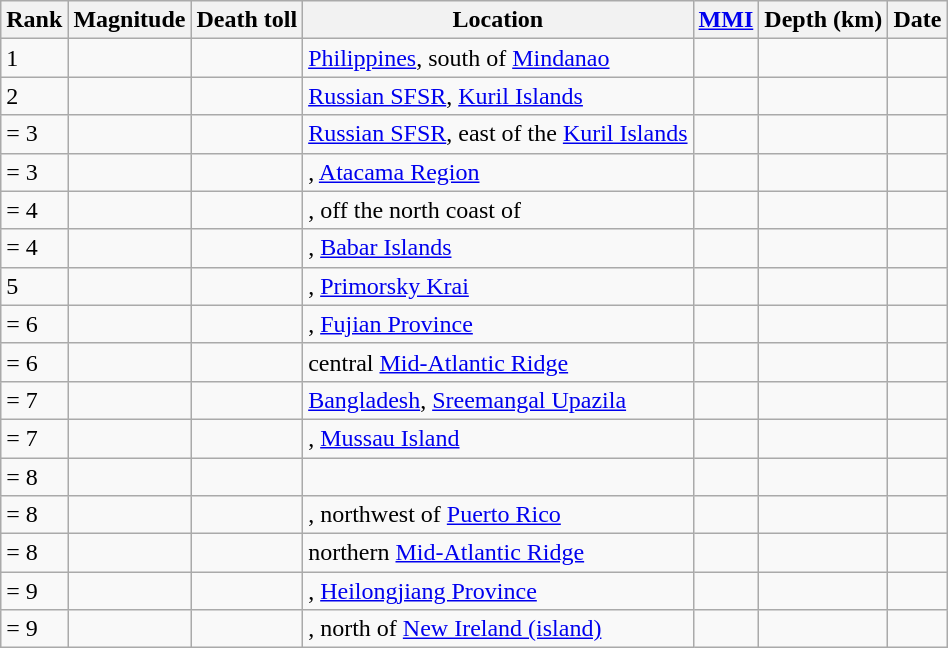<table class="sortable wikitable" style="font-size:100%;">
<tr>
<th>Rank</th>
<th>Magnitude</th>
<th>Death toll</th>
<th>Location</th>
<th><a href='#'>MMI</a></th>
<th>Depth (km)</th>
<th>Date</th>
</tr>
<tr>
<td>1</td>
<td></td>
<td></td>
<td> <a href='#'>Philippines</a>, south of <a href='#'>Mindanao</a></td>
<td></td>
<td></td>
<td></td>
</tr>
<tr>
<td>2</td>
<td></td>
<td></td>
<td> <a href='#'>Russian SFSR</a>, <a href='#'>Kuril Islands</a></td>
<td></td>
<td></td>
<td></td>
</tr>
<tr>
<td>= 3</td>
<td></td>
<td></td>
<td> <a href='#'>Russian SFSR</a>, east of the <a href='#'>Kuril Islands</a></td>
<td></td>
<td></td>
<td></td>
</tr>
<tr>
<td>= 3</td>
<td></td>
<td></td>
<td>, <a href='#'>Atacama Region</a></td>
<td></td>
<td></td>
<td></td>
</tr>
<tr>
<td>= 4</td>
<td></td>
<td></td>
<td>, off the north coast of</td>
<td></td>
<td></td>
<td></td>
</tr>
<tr>
<td>= 4</td>
<td></td>
<td></td>
<td>, <a href='#'>Babar Islands</a></td>
<td></td>
<td></td>
<td></td>
</tr>
<tr>
<td>5</td>
<td></td>
<td></td>
<td>, <a href='#'>Primorsky Krai</a></td>
<td></td>
<td></td>
<td></td>
</tr>
<tr>
<td>= 6</td>
<td></td>
<td></td>
<td>, <a href='#'>Fujian Province</a></td>
<td></td>
<td></td>
<td></td>
</tr>
<tr>
<td>= 6</td>
<td></td>
<td></td>
<td>central <a href='#'>Mid-Atlantic Ridge</a></td>
<td></td>
<td></td>
<td></td>
</tr>
<tr>
<td>= 7</td>
<td></td>
<td></td>
<td> <a href='#'>Bangladesh</a>, <a href='#'>Sreemangal Upazila</a></td>
<td></td>
<td></td>
<td></td>
</tr>
<tr>
<td>= 7</td>
<td></td>
<td></td>
<td>, <a href='#'>Mussau Island</a></td>
<td></td>
<td></td>
<td></td>
</tr>
<tr>
<td>= 8</td>
<td></td>
<td></td>
<td></td>
<td></td>
<td></td>
<td></td>
</tr>
<tr>
<td>= 8</td>
<td></td>
<td></td>
<td>, northwest of <a href='#'>Puerto Rico</a></td>
<td></td>
<td></td>
<td></td>
</tr>
<tr>
<td>= 8</td>
<td></td>
<td></td>
<td>northern <a href='#'>Mid-Atlantic Ridge</a></td>
<td></td>
<td></td>
<td></td>
</tr>
<tr>
<td>= 9</td>
<td></td>
<td></td>
<td>, <a href='#'>Heilongjiang Province</a></td>
<td></td>
<td></td>
<td></td>
</tr>
<tr>
<td>= 9</td>
<td></td>
<td></td>
<td>, north of <a href='#'>New Ireland (island)</a></td>
<td></td>
<td></td>
<td></td>
</tr>
</table>
